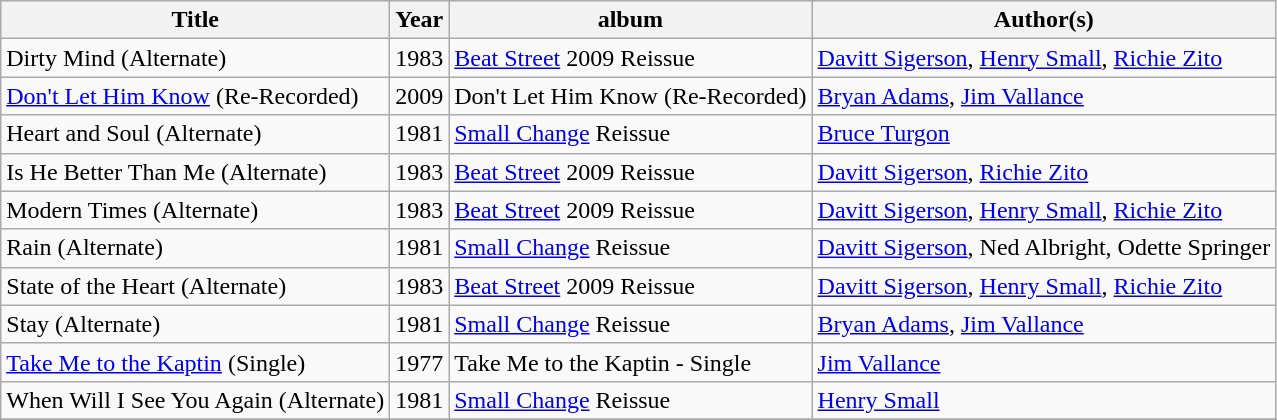<table class="wikitable sortable">
<tr>
<th>Title</th>
<th>Year</th>
<th>album</th>
<th>Author(s)</th>
</tr>
<tr>
<td>Dirty Mind (Alternate)</td>
<td>1983</td>
<td><a href='#'>Beat Street</a> 2009 Reissue</td>
<td><a href='#'>Davitt Sigerson</a>, <a href='#'>Henry Small</a>, <a href='#'>Richie Zito</a></td>
</tr>
<tr>
<td><a href='#'>Don't Let Him Know</a> (Re-Recorded)</td>
<td>2009</td>
<td>Don't Let Him Know (Re-Recorded)</td>
<td><a href='#'>Bryan Adams</a>, <a href='#'>Jim Vallance</a></td>
</tr>
<tr>
<td>Heart and Soul (Alternate)</td>
<td>1981</td>
<td><a href='#'>Small Change</a> Reissue</td>
<td><a href='#'>Bruce Turgon</a></td>
</tr>
<tr>
<td>Is He Better Than Me (Alternate)</td>
<td>1983</td>
<td><a href='#'>Beat Street</a> 2009 Reissue</td>
<td><a href='#'>Davitt Sigerson</a>, <a href='#'>Richie Zito</a></td>
</tr>
<tr>
<td>Modern Times (Alternate)</td>
<td>1983</td>
<td><a href='#'>Beat Street</a> 2009 Reissue</td>
<td><a href='#'>Davitt Sigerson</a>, <a href='#'>Henry Small</a>, <a href='#'>Richie Zito</a></td>
</tr>
<tr>
<td>Rain (Alternate)</td>
<td>1981</td>
<td><a href='#'>Small Change</a> Reissue</td>
<td><a href='#'>Davitt Sigerson</a>, Ned Albright, Odette Springer</td>
</tr>
<tr>
<td>State of the Heart (Alternate)</td>
<td>1983</td>
<td><a href='#'>Beat Street</a> 2009 Reissue</td>
<td><a href='#'>Davitt Sigerson</a>, <a href='#'>Henry Small</a>, <a href='#'>Richie Zito</a></td>
</tr>
<tr>
<td>Stay (Alternate)</td>
<td>1981</td>
<td><a href='#'>Small Change</a> Reissue</td>
<td><a href='#'>Bryan Adams</a>, <a href='#'>Jim Vallance</a></td>
</tr>
<tr>
<td><a href='#'>Take Me to the Kaptin</a> (Single)</td>
<td>1977</td>
<td>Take Me to the Kaptin - Single</td>
<td><a href='#'>Jim Vallance</a></td>
</tr>
<tr>
<td>When Will I See You Again (Alternate)</td>
<td>1981</td>
<td><a href='#'>Small Change</a> Reissue</td>
<td><a href='#'>Henry Small</a></td>
</tr>
<tr>
</tr>
</table>
